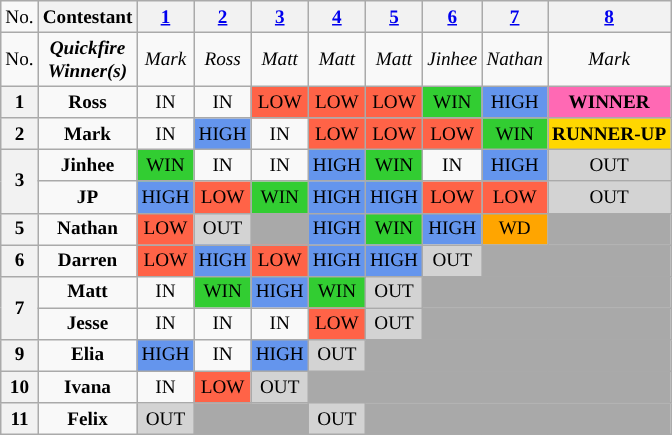<table class="wikitable" style="text-align:center; align=center; font-size:80%">
<tr>
<td>No.</td>
<th>Contestant</th>
<th><a href='#'>1</a></th>
<th><a href='#'>2</a></th>
<th><a href='#'>3</a></th>
<th><a href='#'>4</a></th>
<th><a href='#'>5</a></th>
<th><a href='#'>6</a></th>
<th><a href='#'>7</a></th>
<th><a href='#'>8</a></th>
</tr>
<tr>
<td>No.</td>
<td><strong><em>Quickfire</em></strong><br><strong><em>Winner(s)</em></strong></td>
<td><em>Mark</em></td>
<td><em>Ross</em></td>
<td><em>Matt</em></td>
<td><em>Matt</em></td>
<td><em>Matt</em></td>
<td><em>Jinhee</em></td>
<td><em>Nathan</em></td>
<td><em>Mark</em></td>
</tr>
<tr>
<th>1</th>
<td><strong>Ross</strong></td>
<td>IN</td>
<td>IN</td>
<td style="background:tomato;">LOW</td>
<td style="background:tomato;">LOW</td>
<td style="background:tomato;">LOW</td>
<td style= "background:limegreen;">WIN</td>
<td style="background:cornflowerblue;">HIGH</td>
<td style="background:hotpink"><strong>WINNER</strong></td>
</tr>
<tr>
<th>2</th>
<td><strong>Mark</strong></td>
<td>IN</td>
<td style="background:cornflowerblue;">HIGH</td>
<td>IN</td>
<td style="background:tomato;">LOW</td>
<td style="background:tomato;">LOW</td>
<td style="background:tomato;">LOW</td>
<td style= "background:limegreen;">WIN</td>
<td style="background:gold"><strong>RUNNER-UP</strong></td>
</tr>
<tr>
<th rowspan = "2">3</th>
<td><strong>Jinhee</strong></td>
<td style= "background:limegreen;">WIN</td>
<td>IN</td>
<td>IN</td>
<td style="background:cornflowerblue;">HIGH</td>
<td style= "background:limegreen;">WIN</td>
<td>IN</td>
<td style="background:cornflowerblue;">HIGH</td>
<td style="background:lightgray;">OUT</td>
</tr>
<tr>
<td><strong>JP</strong></td>
<td style="background:cornflowerblue;">HIGH</td>
<td style="background:tomato;">LOW</td>
<td style= "background:limegreen;">WIN</td>
<td style="background:cornflowerblue;">HIGH</td>
<td style="background:cornflowerblue;">HIGH</td>
<td style="background:tomato;">LOW</td>
<td style="background:tomato;">LOW</td>
<td style="background:lightgray;">OUT</td>
</tr>
<tr>
<th>5</th>
<td><strong>Nathan</strong></td>
<td style="background:tomato;">LOW</td>
<td style="background:lightgray;">OUT</td>
<td style="background:darkgray"></td>
<td style="background:cornflowerblue;">HIGH</td>
<td style= "background:limegreen;">WIN</td>
<td style="background:cornflowerblue;">HIGH</td>
<td style="background:orange;">WD</td>
<td colspan="6" style="background:darkgray"></td>
</tr>
<tr>
<th>6</th>
<td><strong>Darren</strong></td>
<td style="background:tomato;">LOW</td>
<td style="background:cornflowerblue;">HIGH</td>
<td style="background:tomato;">LOW</td>
<td style="background:cornflowerblue;">HIGH</td>
<td style="background:cornflowerblue;">HIGH</td>
<td style="background:lightgray;">OUT</td>
<td colspan="6" style="background:darkgray"></td>
</tr>
<tr>
<th rowspan = "2">7</th>
<td><strong>Matt</strong></td>
<td>IN</td>
<td style= "background:limegreen;">WIN</td>
<td style="background:cornflowerblue;">HIGH</td>
<td style= "background:limegreen;">WIN</td>
<td style="background:lightgray;">OUT</td>
<td colspan="6" style="background:darkgray"></td>
</tr>
<tr>
<td><strong>Jesse</strong></td>
<td>IN</td>
<td>IN</td>
<td>IN</td>
<td style="background:tomato;">LOW</td>
<td style="background:lightgray;">OUT</td>
<td colspan="6" style="background:darkgray"></td>
</tr>
<tr>
<th>9</th>
<td><strong>Elia</strong></td>
<td style="background:cornflowerblue;">HIGH</td>
<td>IN</td>
<td style="background:cornflowerblue;">HIGH</td>
<td style="background:lightgray;">OUT</td>
<td colspan="6" style="background:darkgray"></td>
</tr>
<tr>
<th>10</th>
<td><strong>Ivana</strong></td>
<td>IN</td>
<td style="background:tomato;">LOW</td>
<td style="background:lightgray;">OUT</td>
<td colspan="6" style="background:darkgray"></td>
</tr>
<tr>
<th>11</th>
<td><strong>Felix</strong></td>
<td style="background:lightgray;">OUT</td>
<td colspan="2" style="background:darkgray"></td>
<td style="background:lightgray;">OUT</td>
<td colspan="5" style="background:darkgray"></td>
</tr>
</table>
